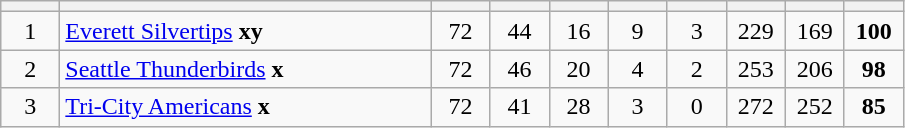<table class="wikitable sortable">
<tr>
<th style="width:2em"></th>
<th style="width:15em;" class="unsortable"></th>
<th style="width:2em;"></th>
<th style="width:2em;"></th>
<th style="width:2em;"></th>
<th style="width:2em;"></th>
<th style="width:2em;"></th>
<th style="width:2em;"></th>
<th style="width:2em;"></th>
<th style="width:2em;"></th>
</tr>
<tr style="font-weight: ; text-align: center;">
<td>1</td>
<td style="text-align:left;"><a href='#'>Everett Silvertips</a> <strong>xy</strong></td>
<td>72</td>
<td>44</td>
<td>16</td>
<td>9</td>
<td>3</td>
<td>229</td>
<td>169</td>
<td><strong>100</strong></td>
</tr>
<tr style="font-weight: ; text-align: center;">
<td>2</td>
<td style="text-align:left;"><a href='#'>Seattle Thunderbirds</a> <strong>x</strong></td>
<td>72</td>
<td>46</td>
<td>20</td>
<td>4</td>
<td>2</td>
<td>253</td>
<td>206</td>
<td><strong>98</strong></td>
</tr>
<tr style="font-weight: ; text-align: center;">
<td>3</td>
<td style="text-align:left;"><a href='#'>Tri-City Americans</a> <strong>x</strong></td>
<td>72</td>
<td>41</td>
<td>28</td>
<td>3</td>
<td>0</td>
<td>272</td>
<td>252</td>
<td><strong>85</strong></td>
</tr>
</table>
